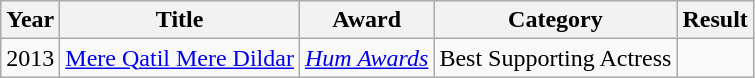<table class="wikitable">
<tr>
<th>Year</th>
<th>Title</th>
<th>Award</th>
<th>Category</th>
<th>Result</th>
</tr>
<tr>
<td>2013</td>
<td><a href='#'>Mere Qatil Mere Dildar</a></td>
<td><em><a href='#'>Hum Awards</a></em></td>
<td>Best Supporting Actress</td>
<td></td>
</tr>
</table>
